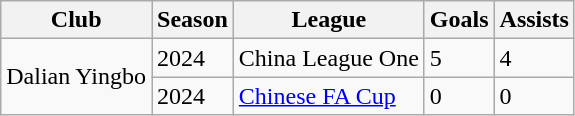<table class="wikitable" border="1">
<tr>
<th>Club</th>
<th>Season</th>
<th>League</th>
<th>Goals</th>
<th>Assists</th>
</tr>
<tr>
<td rowspan="2">Dalian Yingbo</td>
<td>2024</td>
<td>China League One</td>
<td>5</td>
<td>4</td>
</tr>
<tr>
<td>2024</td>
<td><a href='#'>Chinese FA Cup</a></td>
<td>0</td>
<td>0</td>
</tr>
</table>
